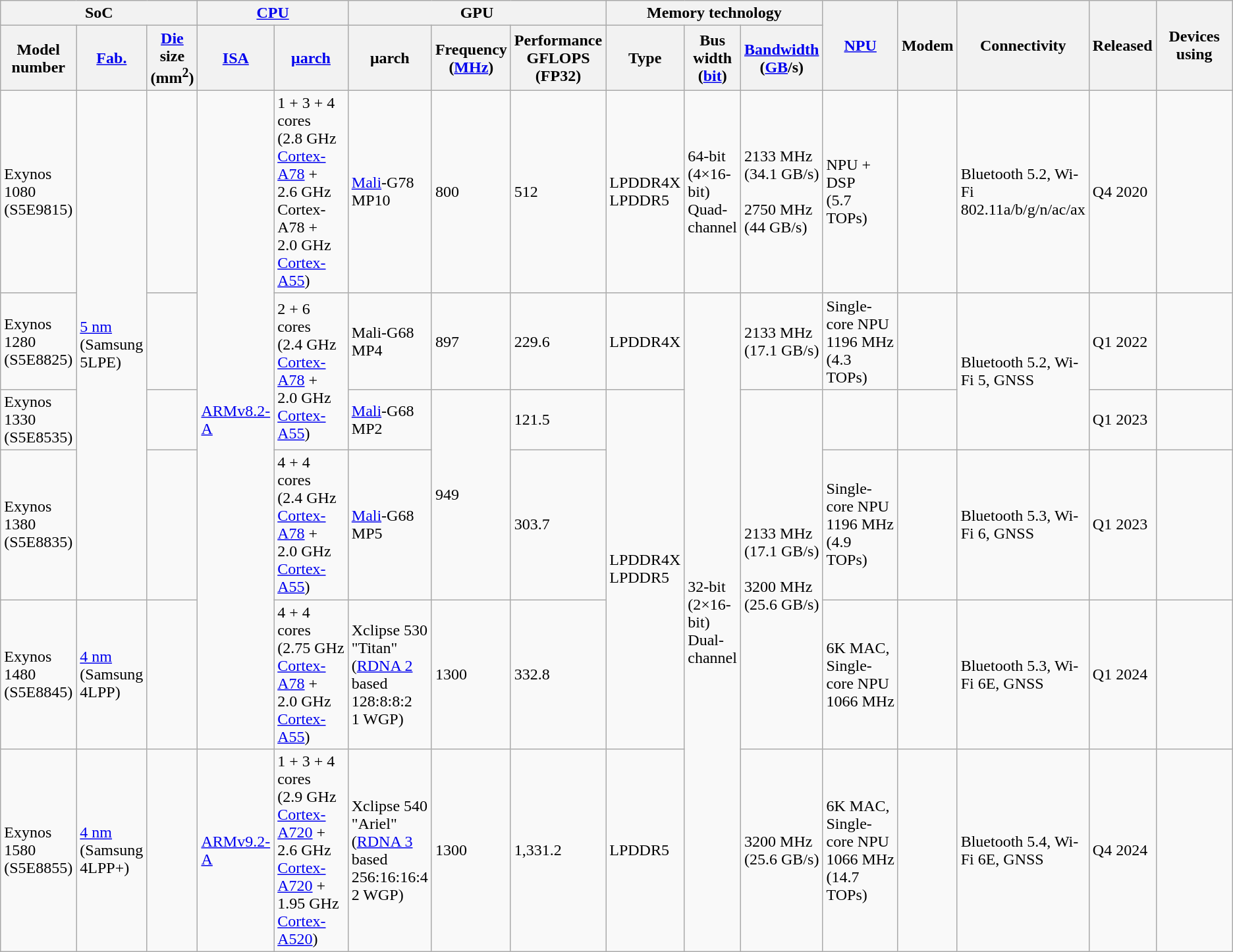<table class="wikitable">
<tr>
<th colspan="3">SoC</th>
<th colspan="2"><a href='#'>CPU</a></th>
<th colspan="3">GPU</th>
<th colspan="3">Memory technology</th>
<th rowspan="2"><a href='#'>NPU</a></th>
<th rowspan="2">Modem</th>
<th rowspan="2">Connectivity</th>
<th rowspan="2">Released</th>
<th rowspan="2" style="min-width:70px">Devices using</th>
</tr>
<tr>
<th>Model number</th>
<th><a href='#'>Fab.</a></th>
<th><a href='#'>Die</a> size (mm<sup>2</sup>)</th>
<th><a href='#'>ISA</a></th>
<th><a href='#'>μarch</a></th>
<th>μarch</th>
<th>Frequency (<a href='#'>MHz</a>)</th>
<th>Performance GFLOPS (FP32)</th>
<th>Type</th>
<th>Bus width (<a href='#'>bit</a>)</th>
<th><a href='#'>Bandwidth</a> (<a href='#'>GB</a>/s)</th>
</tr>
<tr>
<td>Exynos 1080 (S5E9815)</td>
<td rowspan="4"><a href='#'>5 nm</a> (Samsung 5LPE)</td>
<td></td>
<td rowspan="5"><a href='#'>ARMv8.2-A</a></td>
<td>1 + 3 + 4 cores (2.8 GHz <a href='#'>Cortex-A78</a> + 2.6 GHz Cortex-A78 + 2.0 GHz <a href='#'>Cortex-A55</a>)</td>
<td><a href='#'>Mali</a>-G78 MP10</td>
<td>800</td>
<td>512</td>
<td>LPDDR4X<br>LPDDR5</td>
<td>64-bit (4×16-bit) Quad-channel</td>
<td>2133 MHz (34.1 GB/s)<br><br>2750 MHz (44 GB/s)</td>
<td>NPU + DSP<br>(5.7 TOPs)</td>
<td></td>
<td>Bluetooth 5.2, Wi-Fi 802.11a/b/g/n/ac/ax</td>
<td>Q4 2020</td>
<td></td>
</tr>
<tr>
<td>Exynos 1280 (S5E8825)</td>
<td></td>
<td rowspan="2">2 + 6 cores (2.4 GHz <a href='#'>Cortex-A78</a> + 2.0 GHz <a href='#'>Cortex-A55</a>)</td>
<td>Mali-G68 MP4</td>
<td>897</td>
<td>229.6</td>
<td>LPDDR4X</td>
<td rowspan="5">32-bit (2×16-bit) Dual-channel</td>
<td>2133 MHz (17.1 GB/s)</td>
<td>Single-core NPU 1196 MHz<br>(4.3 TOPs)</td>
<td></td>
<td rowspan="2">Bluetooth 5.2, Wi-Fi 5, GNSS</td>
<td>Q1 2022</td>
<td></td>
</tr>
<tr>
<td>Exynos 1330 (S5E8535)</td>
<td></td>
<td><a href='#'>Mali</a>-G68 MP2</td>
<td rowspan="2">949</td>
<td>121.5</td>
<td rowspan="3">LPDDR4X<br>LPDDR5</td>
<td rowspan="3">2133 MHz (17.1 GB/s)<br><br>3200 MHz (25.6 GB/s)</td>
<td></td>
<td></td>
<td>Q1 2023</td>
<td></td>
</tr>
<tr>
<td>Exynos 1380 (S5E8835)</td>
<td></td>
<td>4 + 4 cores (2.4 GHz <a href='#'>Cortex-A78</a> + 2.0 GHz <a href='#'>Cortex-A55</a>)</td>
<td><a href='#'>Mali</a>-G68 MP5</td>
<td>303.7</td>
<td>Single-core NPU 1196 MHz<br>(4.9 TOPs)</td>
<td></td>
<td>Bluetooth 5.3, Wi-Fi 6, GNSS</td>
<td>Q1 2023</td>
<td></td>
</tr>
<tr>
<td>Exynos 1480 (S5E8845)</td>
<td><a href='#'>4 nm</a> (Samsung 4LPP)</td>
<td></td>
<td>4 + 4 cores (2.75 GHz <a href='#'>Cortex-A78</a> + 2.0 GHz <a href='#'>Cortex-A55</a>)</td>
<td>Xclipse 530 "Titan" (<a href='#'>RDNA 2</a> based<br>128:8:8:2<br>1 WGP)</td>
<td>1300</td>
<td>332.8</td>
<td>6K MAC, Single-core NPU 1066 MHz</td>
<td></td>
<td>Bluetooth 5.3, Wi-Fi 6E, GNSS</td>
<td>Q1 2024</td>
<td></td>
</tr>
<tr>
<td>Exynos 1580 (S5E8855)</td>
<td><a href='#'>4 nm</a> (Samsung 4LPP+)</td>
<td></td>
<td><a href='#'>ARMv9.2-A</a></td>
<td>1 + 3 + 4 cores (2.9 GHz <a href='#'>Cortex-A720</a> + 2.6 GHz <a href='#'>Cortex-A720</a> + 1.95 GHz <a href='#'>Cortex-A520</a>)</td>
<td>Xclipse 540 "Ariel" (<a href='#'>RDNA 3</a> based<br>256:16:16:4<br>2 WGP)</td>
<td>1300</td>
<td>1,331.2</td>
<td>LPDDR5</td>
<td>3200 MHz (25.6 GB/s)</td>
<td>6K MAC, Single-core NPU 1066 MHz<br>(14.7 TOPs)</td>
<td></td>
<td>Bluetooth 5.4, Wi-Fi 6E, GNSS</td>
<td>Q4 2024</td>
<td></td>
</tr>
</table>
